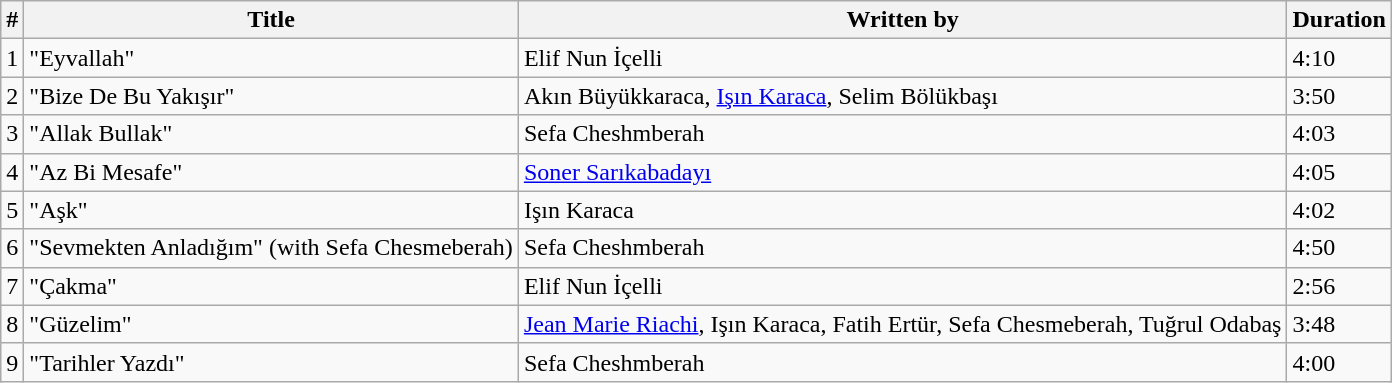<table class="wikitable">
<tr>
<th>#</th>
<th>Title</th>
<th>Written by</th>
<th>Duration</th>
</tr>
<tr>
<td>1</td>
<td>"Eyvallah"</td>
<td>Elif Nun İçelli</td>
<td>4:10</td>
</tr>
<tr>
<td>2</td>
<td>"Bize De Bu Yakışır"</td>
<td>Akın Büyükkaraca, <a href='#'>Işın Karaca</a>, Selim Bölükbaşı</td>
<td>3:50</td>
</tr>
<tr>
<td>3</td>
<td>"Allak Bullak"</td>
<td>Sefa Cheshmberah</td>
<td>4:03</td>
</tr>
<tr>
<td>4</td>
<td>"Az Bi Mesafe"</td>
<td><a href='#'>Soner Sarıkabadayı</a></td>
<td>4:05</td>
</tr>
<tr>
<td>5</td>
<td>"Aşk"</td>
<td>Işın Karaca</td>
<td>4:02</td>
</tr>
<tr>
<td>6</td>
<td>"Sevmekten Anladığım" (with Sefa Chesmeberah)</td>
<td>Sefa Cheshmberah</td>
<td>4:50</td>
</tr>
<tr>
<td>7</td>
<td>"Çakma"</td>
<td>Elif Nun İçelli</td>
<td>2:56</td>
</tr>
<tr>
<td>8</td>
<td>"Güzelim"</td>
<td><a href='#'>Jean Marie Riachi</a>, Işın Karaca, Fatih Ertür, Sefa Chesmeberah, Tuğrul Odabaş</td>
<td>3:48</td>
</tr>
<tr>
<td>9</td>
<td>"Tarihler Yazdı"</td>
<td>Sefa Cheshmberah</td>
<td>4:00</td>
</tr>
</table>
